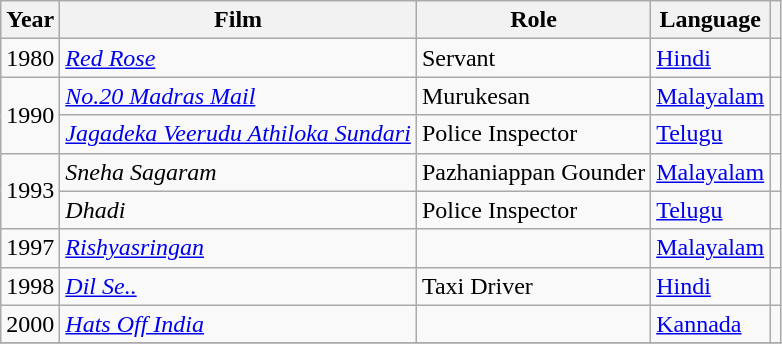<table class="wikitable sortable">
<tr style="text-align:center;">
<th>Year</th>
<th>Film</th>
<th>Role</th>
<th>Language</th>
<th scope="col" class="unsortable" ></th>
</tr>
<tr>
<td>1980</td>
<td><em><a href='#'>Red Rose</a></em></td>
<td>Servant</td>
<td><a href='#'>Hindi</a></td>
<td></td>
</tr>
<tr>
<td rowspan="2">1990</td>
<td><em><a href='#'>No.20 Madras Mail</a></em></td>
<td>Murukesan</td>
<td><a href='#'>Malayalam</a></td>
<td></td>
</tr>
<tr>
<td><em><a href='#'>Jagadeka Veerudu Athiloka Sundari</a></em></td>
<td>Police Inspector</td>
<td><a href='#'>Telugu</a></td>
<td></td>
</tr>
<tr>
<td rowspan="2">1993</td>
<td><em>Sneha Sagaram</em></td>
<td>Pazhaniappan Gounder</td>
<td><a href='#'>Malayalam</a></td>
<td></td>
</tr>
<tr>
<td><em>Dhadi</em></td>
<td>Police Inspector</td>
<td><a href='#'>Telugu</a></td>
<td></td>
</tr>
<tr>
<td>1997</td>
<td><em><a href='#'>Rishyasringan</a></em></td>
<td></td>
<td><a href='#'>Malayalam</a></td>
<td></td>
</tr>
<tr>
<td>1998</td>
<td><em><a href='#'>Dil Se..</a></em></td>
<td>Taxi Driver</td>
<td><a href='#'>Hindi</a></td>
<td></td>
</tr>
<tr>
<td>2000</td>
<td><em><a href='#'>Hats Off India</a></em></td>
<td></td>
<td><a href='#'>Kannada</a></td>
<td></td>
</tr>
<tr>
</tr>
</table>
